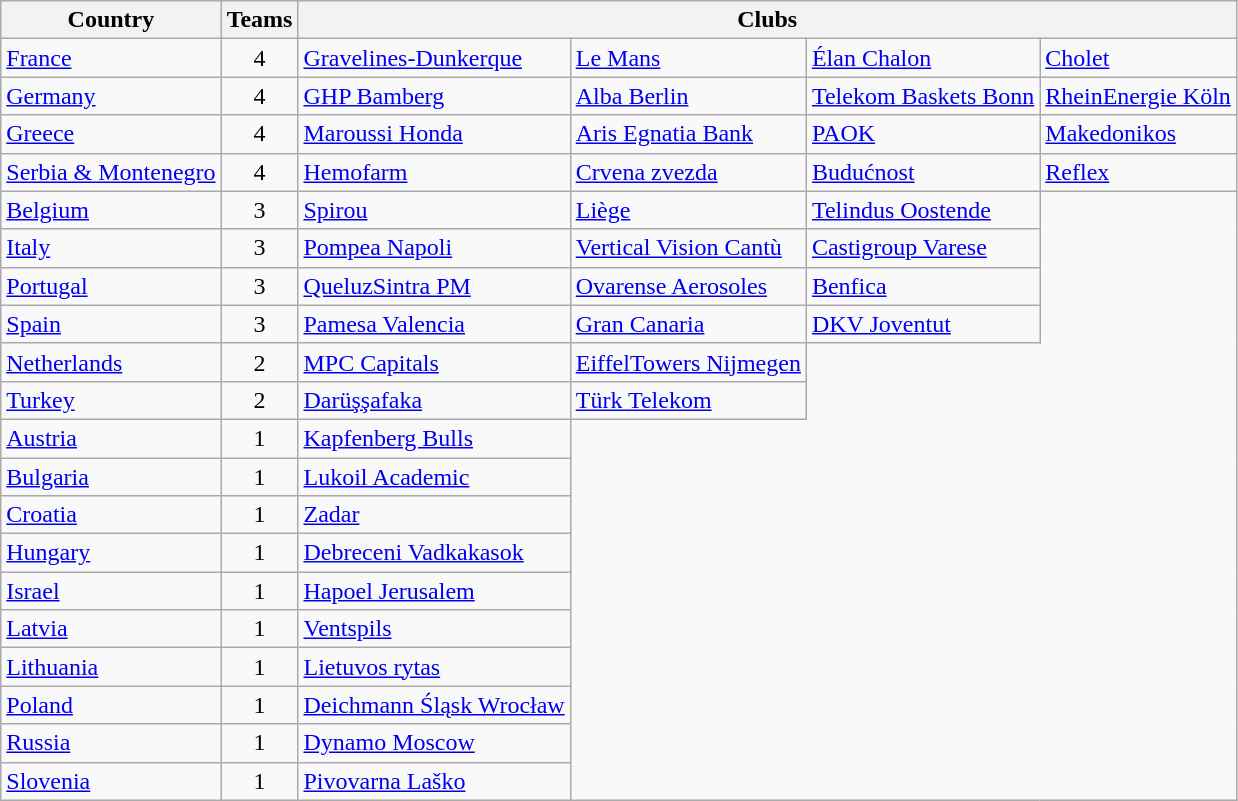<table class="wikitable" style="margin-left:0.5em;">
<tr>
<th>Country</th>
<th>Teams</th>
<th colspan=4>Clubs</th>
</tr>
<tr>
<td> <a href='#'>France</a></td>
<td align=center>4</td>
<td><a href='#'>Gravelines-Dunkerque</a> </td>
<td><a href='#'>Le Mans</a> </td>
<td><a href='#'>Élan Chalon</a> </td>
<td><a href='#'>Cholet</a> </td>
</tr>
<tr>
<td> <a href='#'>Germany</a></td>
<td align=center>4</td>
<td><a href='#'>GHP Bamberg</a> </td>
<td><a href='#'>Alba Berlin</a> </td>
<td><a href='#'>Telekom Baskets Bonn</a> </td>
<td><a href='#'>RheinEnergie Köln</a> </td>
</tr>
<tr>
<td> <a href='#'>Greece</a></td>
<td align=center>4</td>
<td><a href='#'>Maroussi Honda</a> </td>
<td><a href='#'>Aris Egnatia Bank</a> </td>
<td><a href='#'>PAOK</a> </td>
<td><a href='#'>Makedonikos</a> </td>
</tr>
<tr>
<td> <a href='#'>Serbia & Montenegro</a></td>
<td align=center>4</td>
<td><a href='#'>Hemofarm</a> </td>
<td><a href='#'>Crvena zvezda</a> </td>
<td><a href='#'>Budućnost</a> </td>
<td><a href='#'>Reflex</a> </td>
</tr>
<tr>
<td> <a href='#'>Belgium</a></td>
<td align=center>3</td>
<td><a href='#'>Spirou</a> </td>
<td><a href='#'>Liège</a> </td>
<td><a href='#'>Telindus Oostende</a> </td>
</tr>
<tr>
<td> <a href='#'>Italy</a></td>
<td align=center>3</td>
<td><a href='#'>Pompea Napoli</a> </td>
<td><a href='#'>Vertical Vision Cantù</a> </td>
<td><a href='#'>Castigroup Varese</a> </td>
</tr>
<tr>
<td> <a href='#'>Portugal</a></td>
<td align=center>3</td>
<td><a href='#'>QueluzSintra PM</a> </td>
<td><a href='#'>Ovarense Aerosoles</a> </td>
<td><a href='#'>Benfica</a> </td>
</tr>
<tr>
<td> <a href='#'>Spain</a></td>
<td align=center>3</td>
<td><a href='#'>Pamesa Valencia</a> </td>
<td><a href='#'>Gran Canaria</a> </td>
<td><a href='#'>DKV Joventut</a> </td>
</tr>
<tr>
<td> <a href='#'>Netherlands</a></td>
<td align=center>2</td>
<td><a href='#'>MPC Capitals</a> </td>
<td><a href='#'>EiffelTowers Nijmegen</a> </td>
</tr>
<tr>
<td> <a href='#'>Turkey</a></td>
<td align=center>2</td>
<td><a href='#'>Darüşşafaka</a> </td>
<td><a href='#'>Türk Telekom</a> </td>
</tr>
<tr>
<td> <a href='#'>Austria</a></td>
<td align=center>1</td>
<td><a href='#'>Kapfenberg Bulls</a> </td>
</tr>
<tr>
<td> <a href='#'>Bulgaria</a></td>
<td align=center>1</td>
<td><a href='#'>Lukoil Academic</a> </td>
</tr>
<tr>
<td> <a href='#'>Croatia</a></td>
<td align=center>1</td>
<td><a href='#'>Zadar</a> </td>
</tr>
<tr>
<td> <a href='#'>Hungary</a></td>
<td align=center>1</td>
<td><a href='#'>Debreceni Vadkakasok</a> </td>
</tr>
<tr>
<td> <a href='#'>Israel</a></td>
<td align=center>1</td>
<td><a href='#'>Hapoel Jerusalem</a> </td>
</tr>
<tr>
<td> <a href='#'>Latvia</a></td>
<td align=center>1</td>
<td><a href='#'>Ventspils</a> </td>
</tr>
<tr>
<td> <a href='#'>Lithuania</a></td>
<td align=center>1</td>
<td><a href='#'>Lietuvos rytas</a> </td>
</tr>
<tr>
<td> <a href='#'>Poland</a></td>
<td align=center>1</td>
<td><a href='#'>Deichmann Śląsk Wrocław</a> </td>
</tr>
<tr>
<td> <a href='#'>Russia</a></td>
<td align=center>1</td>
<td><a href='#'>Dynamo Moscow</a> </td>
</tr>
<tr>
<td> <a href='#'>Slovenia</a></td>
<td align=center>1</td>
<td><a href='#'>Pivovarna Laško</a> </td>
</tr>
</table>
